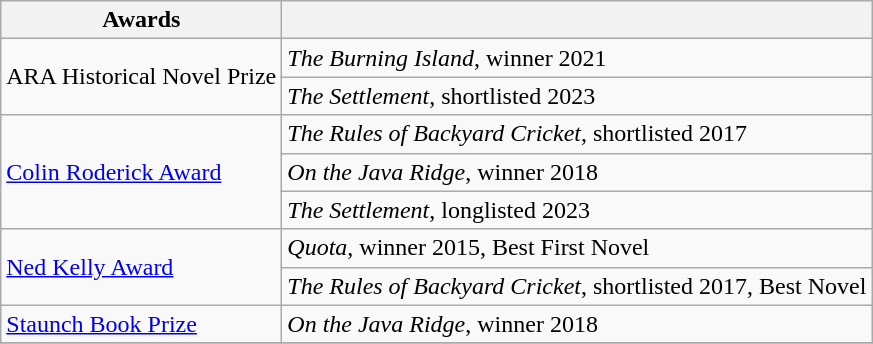<table class="wikitable">
<tr>
<th>Awards</th>
<th> </th>
</tr>
<tr>
<td rowspan=2>ARA Historical Novel Prize</td>
<td><em>The Burning Island</em>, winner 2021</td>
</tr>
<tr>
<td><em>The Settlement</em>, shortlisted 2023</td>
</tr>
<tr>
<td rowspan=3><a href='#'>Colin Roderick Award</a></td>
<td><em>The Rules of Backyard Cricket</em>, shortlisted 2017</td>
</tr>
<tr>
<td><em>On the Java Ridge</em>, winner 2018</td>
</tr>
<tr>
<td><em>The Settlement</em>, longlisted 2023</td>
</tr>
<tr>
<td rowspan=2><a href='#'>Ned Kelly Award</a></td>
<td><em>Quota</em>, winner 2015, Best First Novel</td>
</tr>
<tr>
<td><em>The Rules of Backyard Cricket</em>, shortlisted 2017, Best Novel</td>
</tr>
<tr>
<td><a href='#'>Staunch Book Prize</a></td>
<td><em>On the Java Ridge</em>, winner 2018</td>
</tr>
<tr>
</tr>
</table>
